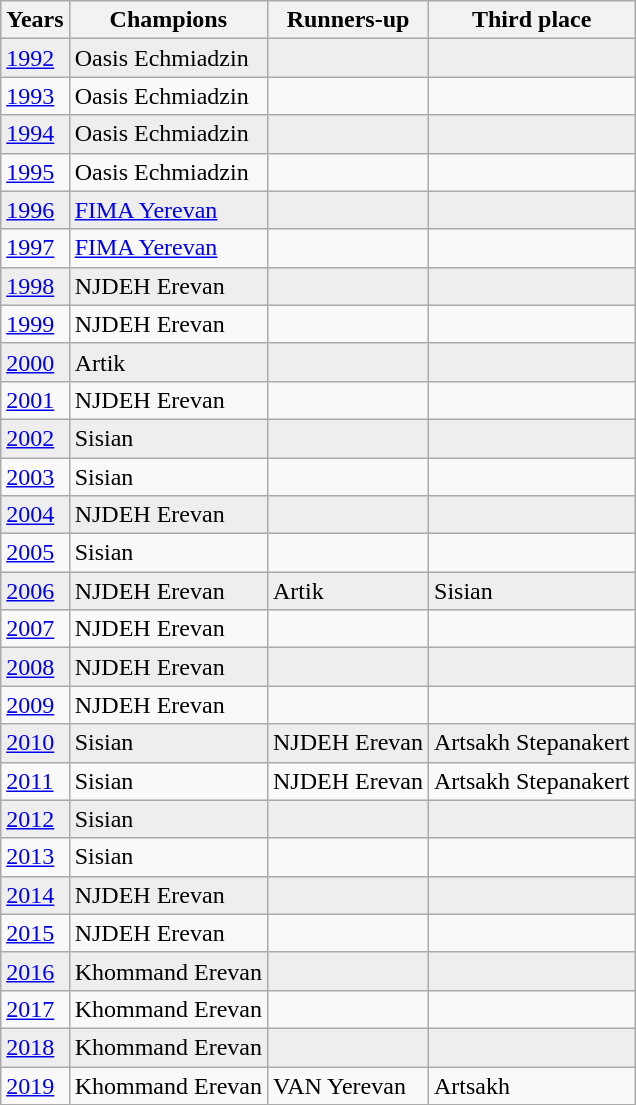<table class="wikitable">
<tr>
<th>Years</th>
<th>Champions</th>
<th>Runners-up</th>
<th>Third place</th>
</tr>
<tr style="background:#eee">
<td><a href='#'>1992</a></td>
<td>Oasis Echmiadzin</td>
<td></td>
<td></td>
</tr>
<tr>
<td><a href='#'>1993</a></td>
<td>Oasis Echmiadzin</td>
<td></td>
<td></td>
</tr>
<tr style="background:#eee">
<td><a href='#'>1994</a></td>
<td>Oasis Echmiadzin</td>
<td></td>
<td></td>
</tr>
<tr>
<td><a href='#'>1995</a></td>
<td>Oasis Echmiadzin</td>
<td></td>
<td></td>
</tr>
<tr style="background:#eee">
<td><a href='#'>1996</a></td>
<td><a href='#'>FIMA Yerevan</a></td>
<td></td>
<td></td>
</tr>
<tr>
<td><a href='#'>1997</a></td>
<td><a href='#'>FIMA Yerevan</a></td>
<td></td>
<td></td>
</tr>
<tr style="background:#eee">
<td><a href='#'>1998</a></td>
<td>NJDEH Erevan</td>
<td></td>
<td></td>
</tr>
<tr>
<td><a href='#'>1999</a></td>
<td>NJDEH Erevan</td>
<td></td>
<td></td>
</tr>
<tr style="background:#eee">
<td><a href='#'>2000</a></td>
<td>Artik</td>
<td></td>
<td></td>
</tr>
<tr>
<td><a href='#'>2001</a></td>
<td>NJDEH Erevan</td>
<td></td>
<td></td>
</tr>
<tr style="background:#eee">
<td><a href='#'>2002</a></td>
<td>Sisian</td>
<td></td>
<td></td>
</tr>
<tr>
<td><a href='#'>2003</a></td>
<td>Sisian</td>
<td></td>
<td></td>
</tr>
<tr style="background:#eee">
<td><a href='#'>2004</a></td>
<td>NJDEH Erevan</td>
<td></td>
<td></td>
</tr>
<tr>
<td><a href='#'>2005</a></td>
<td>Sisian</td>
<td></td>
<td></td>
</tr>
<tr style="background:#eee">
<td><a href='#'>2006</a></td>
<td>NJDEH Erevan</td>
<td>Artik</td>
<td>Sisian</td>
</tr>
<tr>
<td><a href='#'>2007</a></td>
<td>NJDEH Erevan</td>
<td></td>
<td></td>
</tr>
<tr style="background:#eee">
<td><a href='#'>2008</a></td>
<td>NJDEH Erevan</td>
<td></td>
<td></td>
</tr>
<tr>
<td><a href='#'>2009</a></td>
<td>NJDEH Erevan</td>
<td></td>
<td></td>
</tr>
<tr style="background:#eee">
<td><a href='#'>2010</a></td>
<td>Sisian</td>
<td>NJDEH Erevan</td>
<td>Artsakh Stepanakert</td>
</tr>
<tr>
<td><a href='#'>2011</a></td>
<td>Sisian</td>
<td>NJDEH Erevan</td>
<td>Artsakh Stepanakert</td>
</tr>
<tr style="background:#eee">
<td><a href='#'>2012</a></td>
<td>Sisian</td>
<td></td>
<td></td>
</tr>
<tr>
<td><a href='#'>2013</a></td>
<td>Sisian</td>
<td></td>
<td></td>
</tr>
<tr style="background:#eee">
<td><a href='#'>2014</a></td>
<td>NJDEH Erevan</td>
<td></td>
<td></td>
</tr>
<tr>
<td><a href='#'>2015</a></td>
<td>NJDEH Erevan</td>
<td></td>
<td></td>
</tr>
<tr style="background:#eee">
<td><a href='#'>2016</a></td>
<td>Khommand Erevan</td>
<td></td>
<td></td>
</tr>
<tr>
<td><a href='#'>2017</a></td>
<td>Khommand Erevan</td>
<td></td>
<td></td>
</tr>
<tr style="background:#eee">
<td><a href='#'>2018</a></td>
<td>Khommand Erevan</td>
<td></td>
<td></td>
</tr>
<tr>
<td><a href='#'>2019</a></td>
<td>Khommand Erevan</td>
<td>VAN Yerevan</td>
<td>Artsakh</td>
</tr>
</table>
